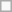<table class="wikitable">
<tr>
<td></td>
</tr>
</table>
